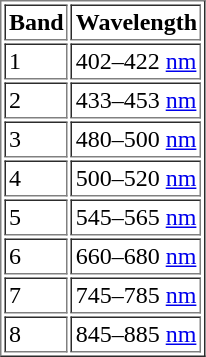<table border="1" cellpadding="2">
<tr>
<th>Band</th>
<th>Wavelength</th>
</tr>
<tr>
<td>1</td>
<td>402–422 <a href='#'>nm</a></td>
</tr>
<tr>
<td>2</td>
<td>433–453 <a href='#'>nm</a></td>
</tr>
<tr>
<td>3</td>
<td>480–500 <a href='#'>nm</a></td>
</tr>
<tr>
<td>4</td>
<td>500–520 <a href='#'>nm</a></td>
</tr>
<tr>
<td>5</td>
<td>545–565 <a href='#'>nm</a></td>
</tr>
<tr>
<td>6</td>
<td>660–680 <a href='#'>nm</a></td>
</tr>
<tr>
<td>7</td>
<td>745–785 <a href='#'>nm</a></td>
</tr>
<tr>
<td>8</td>
<td>845–885 <a href='#'>nm</a></td>
</tr>
</table>
